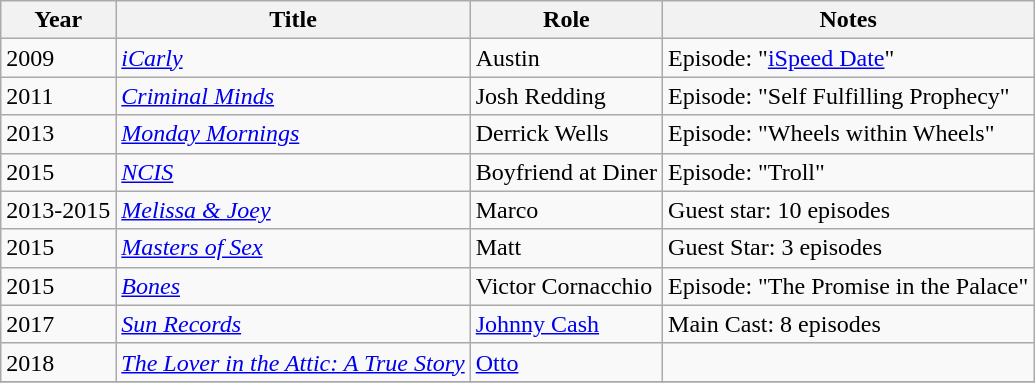<table class="wikitable sortable">
<tr>
<th>Year</th>
<th>Title</th>
<th>Role</th>
<th class="unsortable">Notes</th>
</tr>
<tr>
<td>2009</td>
<td><em><a href='#'>iCarly</a></em></td>
<td>Austin</td>
<td>Episode: "<a href='#'>iSpeed Date</a>"</td>
</tr>
<tr>
<td>2011</td>
<td><em><a href='#'>Criminal Minds</a></em></td>
<td>Josh Redding</td>
<td>Episode: "Self Fulfilling Prophecy"</td>
</tr>
<tr>
<td>2013</td>
<td><em><a href='#'>Monday Mornings</a></em></td>
<td>Derrick Wells</td>
<td>Episode: "Wheels within Wheels"</td>
</tr>
<tr>
<td>2015</td>
<td><em><a href='#'>NCIS</a></em></td>
<td>Boyfriend at Diner</td>
<td>Episode: "Troll"</td>
</tr>
<tr>
<td>2013-2015</td>
<td><em><a href='#'>Melissa & Joey</a></em></td>
<td>Marco</td>
<td>Guest star: 10 episodes</td>
</tr>
<tr>
<td>2015</td>
<td><em><a href='#'>Masters of Sex</a></em></td>
<td>Matt</td>
<td>Guest Star: 3 episodes</td>
</tr>
<tr>
<td>2015</td>
<td><em><a href='#'>Bones</a></em></td>
<td>Victor Cornacchio</td>
<td>Episode: "The Promise in the Palace"</td>
</tr>
<tr>
<td>2017</td>
<td><em><a href='#'>Sun Records</a></em></td>
<td><a href='#'>Johnny Cash</a></td>
<td>Main Cast: 8 episodes</td>
</tr>
<tr>
<td>2018</td>
<td><em><a href='#'>The Lover in the Attic: A True Story</a></em></td>
<td><a href='#'>Otto</a></td>
<td></td>
</tr>
<tr>
</tr>
</table>
